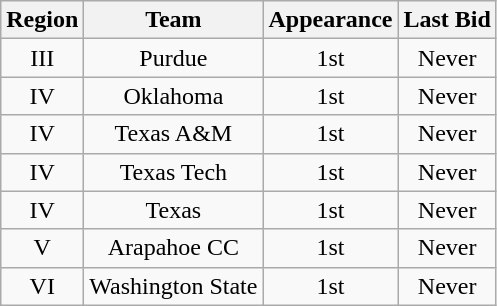<table class="wikitable sortable" style="text-align:center">
<tr>
<th>Region</th>
<th>Team</th>
<th>Appearance</th>
<th>Last Bid</th>
</tr>
<tr>
<td>III</td>
<td>Purdue</td>
<td>1st</td>
<td>Never</td>
</tr>
<tr>
<td>IV</td>
<td>Oklahoma</td>
<td>1st</td>
<td>Never</td>
</tr>
<tr>
<td>IV</td>
<td>Texas A&M</td>
<td>1st</td>
<td>Never</td>
</tr>
<tr>
<td>IV</td>
<td>Texas Tech</td>
<td>1st</td>
<td>Never</td>
</tr>
<tr>
<td>IV</td>
<td>Texas</td>
<td>1st</td>
<td>Never</td>
</tr>
<tr>
<td>V</td>
<td>Arapahoe CC</td>
<td>1st</td>
<td>Never</td>
</tr>
<tr>
<td>VI</td>
<td>Washington State</td>
<td>1st</td>
<td>Never</td>
</tr>
</table>
